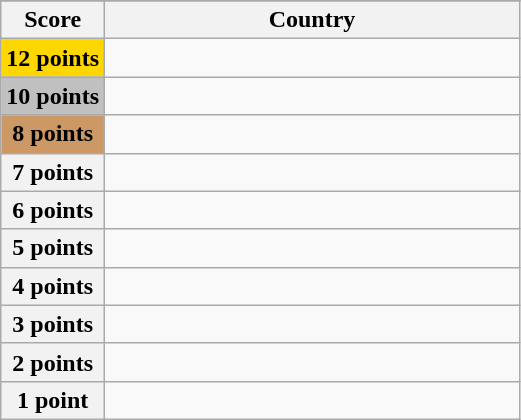<table class="wikitable">
<tr>
</tr>
<tr>
<th scope="col" width="20%">Score</th>
<th scope="col">Country</th>
</tr>
<tr>
<th scope="row" style="background:gold">12 points</th>
<td></td>
</tr>
<tr>
<th scope="row" style="background:silver">10 points</th>
<td></td>
</tr>
<tr>
<th scope="row" style="background:#CC9966">8 points</th>
<td></td>
</tr>
<tr>
<th scope="row">7 points</th>
<td></td>
</tr>
<tr>
<th scope="row">6 points</th>
<td></td>
</tr>
<tr>
<th scope="row">5 points</th>
<td></td>
</tr>
<tr>
<th scope="row">4 points</th>
<td></td>
</tr>
<tr>
<th scope="row">3 points</th>
<td></td>
</tr>
<tr>
<th scope="row">2 points</th>
<td></td>
</tr>
<tr>
<th scope="row">1 point</th>
<td></td>
</tr>
</table>
